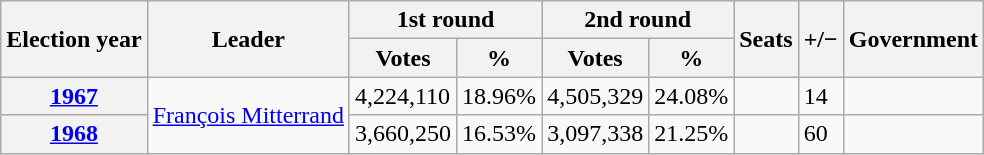<table class="wikitable">
<tr>
<th rowspan="2">Election year</th>
<th rowspan="2">Leader</th>
<th colspan="2">1st round</th>
<th colspan="2">2nd round</th>
<th rowspan="2">Seats</th>
<th rowspan="2">+/−</th>
<th rowspan="2">Government</th>
</tr>
<tr>
<th>Votes</th>
<th>%</th>
<th>Votes</th>
<th>%</th>
</tr>
<tr>
<th><a href='#'>1967</a></th>
<td rowspan="2"><a href='#'>François Mitterrand</a></td>
<td>4,224,110</td>
<td>18.96%</td>
<td>4,505,329</td>
<td>24.08%</td>
<td></td>
<td> 14</td>
<td></td>
</tr>
<tr>
<th><a href='#'>1968</a></th>
<td>3,660,250</td>
<td>16.53%</td>
<td>3,097,338</td>
<td>21.25%</td>
<td></td>
<td> 60</td>
<td></td>
</tr>
</table>
